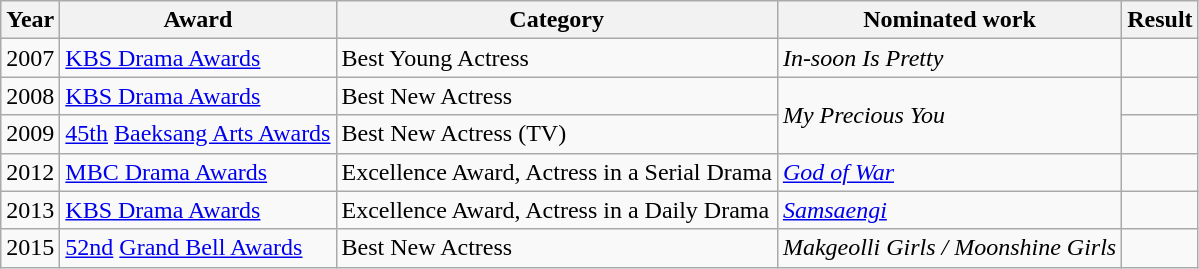<table class="wikitable sortable">
<tr>
<th>Year</th>
<th>Award</th>
<th>Category</th>
<th>Nominated work</th>
<th>Result</th>
</tr>
<tr>
<td>2007</td>
<td><a href='#'>KBS Drama Awards</a></td>
<td>Best Young Actress</td>
<td><em>In-soon Is Pretty</em></td>
<td></td>
</tr>
<tr>
<td>2008</td>
<td><a href='#'>KBS Drama Awards</a></td>
<td>Best New Actress</td>
<td rowspan=2><em>My Precious You</em></td>
<td></td>
</tr>
<tr>
<td>2009</td>
<td><a href='#'>45th</a> <a href='#'>Baeksang Arts Awards</a></td>
<td>Best New Actress (TV)</td>
<td></td>
</tr>
<tr>
<td>2012</td>
<td><a href='#'>MBC Drama Awards</a></td>
<td>Excellence Award, Actress in a Serial Drama</td>
<td><em><a href='#'>God of War</a></em></td>
<td></td>
</tr>
<tr>
<td>2013</td>
<td><a href='#'>KBS Drama Awards</a></td>
<td>Excellence Award, Actress in a Daily Drama</td>
<td><em><a href='#'>Samsaengi</a></em></td>
<td></td>
</tr>
<tr>
<td>2015</td>
<td><a href='#'>52nd</a> <a href='#'>Grand Bell Awards</a></td>
<td>Best New Actress</td>
<td><em>Makgeolli Girls / Moonshine Girls</em></td>
<td></td>
</tr>
</table>
